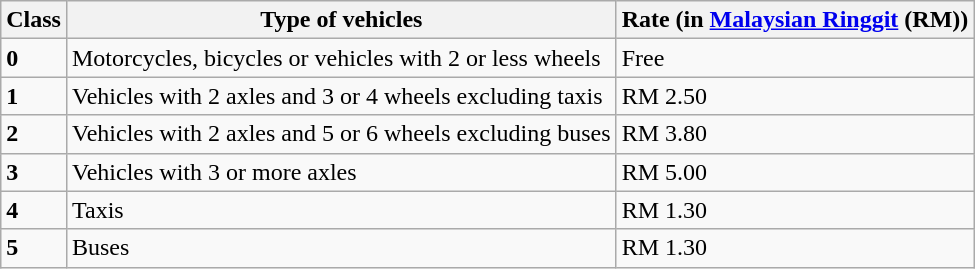<table class="wikitable">
<tr>
<th>Class</th>
<th>Type of vehicles</th>
<th>Rate (in <a href='#'>Malaysian Ringgit</a> (RM))</th>
</tr>
<tr>
<td><strong>0</strong></td>
<td>Motorcycles, bicycles or vehicles with 2 or less wheels</td>
<td>Free</td>
</tr>
<tr>
<td><strong>1</strong></td>
<td>Vehicles with 2 axles and 3 or 4 wheels excluding taxis</td>
<td>RM 2.50</td>
</tr>
<tr>
<td><strong>2</strong></td>
<td>Vehicles with 2 axles and 5 or 6 wheels excluding buses</td>
<td>RM 3.80</td>
</tr>
<tr>
<td><strong>3</strong></td>
<td>Vehicles with 3 or more axles</td>
<td>RM 5.00</td>
</tr>
<tr>
<td><strong>4</strong></td>
<td>Taxis</td>
<td>RM 1.30</td>
</tr>
<tr>
<td><strong>5</strong></td>
<td>Buses</td>
<td>RM 1.30</td>
</tr>
</table>
